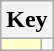<table class="wikitable" style="text-align: center;">
<tr>
<th colspan=2>Key</th>
</tr>
<tr>
<td style="background:#ffffcc; width:20px;"></td>
<td align=left></td>
</tr>
</table>
